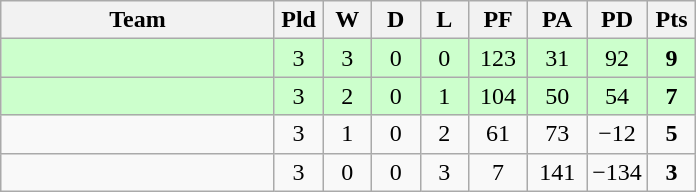<table class="wikitable" style="text-align:center;">
<tr>
<th width=175>Team</th>
<th width=25 abbr="Played">Pld</th>
<th width=25 abbr="Won">W</th>
<th width=25 abbr="Drawn">D</th>
<th width=25 abbr="Lost">L</th>
<th width=32 abbr="Points for">PF</th>
<th width=32 abbr="Points against">PA</th>
<th width=32 abbr="Points difference">PD</th>
<th width=25 abbr="Points">Pts</th>
</tr>
<tr style="background:#cfc;">
<td align=left></td>
<td>3</td>
<td>3</td>
<td>0</td>
<td>0</td>
<td>123</td>
<td>31</td>
<td>92</td>
<td><strong>9</strong></td>
</tr>
<tr style="background:#cfc;">
<td align=left></td>
<td>3</td>
<td>2</td>
<td>0</td>
<td>1</td>
<td>104</td>
<td>50</td>
<td>54</td>
<td><strong>7</strong></td>
</tr>
<tr>
<td align=left></td>
<td>3</td>
<td>1</td>
<td>0</td>
<td>2</td>
<td>61</td>
<td>73</td>
<td>−12</td>
<td><strong>5</strong></td>
</tr>
<tr>
<td align=left></td>
<td>3</td>
<td>0</td>
<td>0</td>
<td>3</td>
<td>7</td>
<td>141</td>
<td>−134</td>
<td><strong>3</strong></td>
</tr>
</table>
